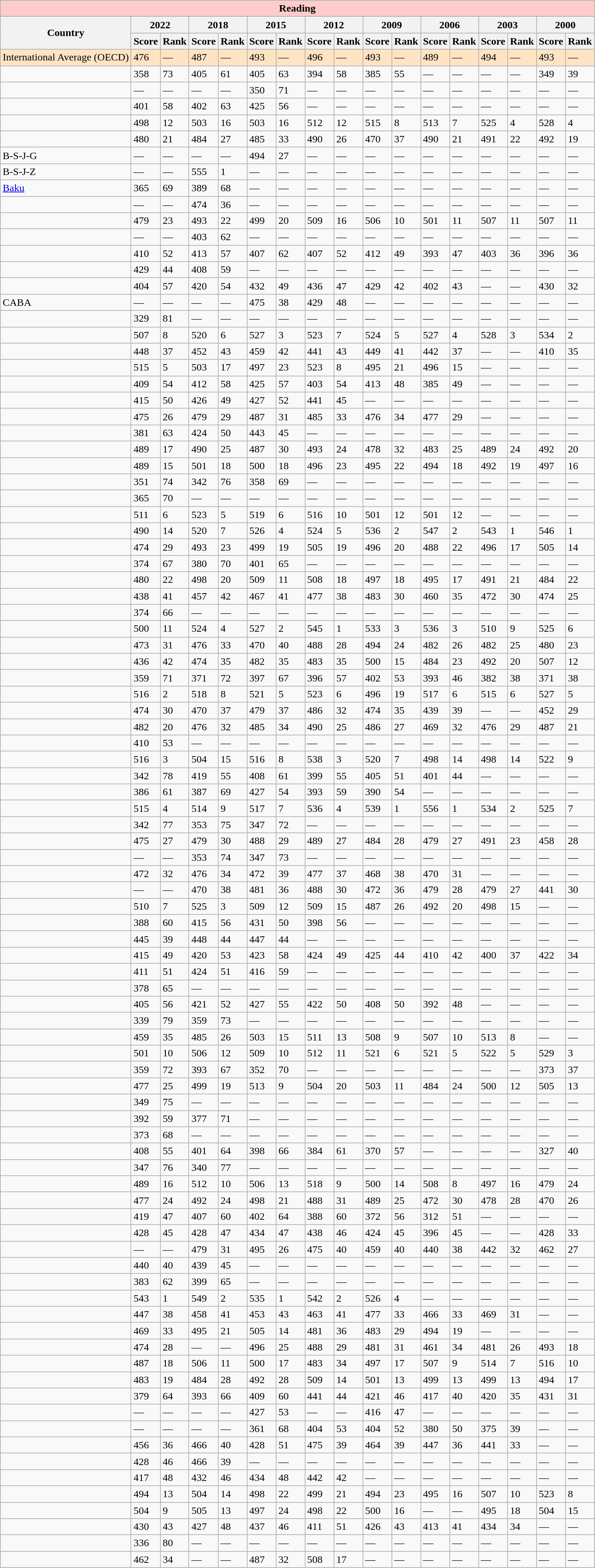<table class="wikitable sortable">
<tr>
<th colspan=17 style="background:#fcc;">Reading</th>
</tr>
<tr>
<th rowspan=2>Country</th>
<th colspan=2>2022</th>
<th colspan=2>2018</th>
<th colspan=2>2015</th>
<th colspan=2>2012</th>
<th colspan=2>2009</th>
<th colspan=2>2006</th>
<th colspan=2>2003</th>
<th colspan=2>2000</th>
</tr>
<tr>
<th data-sort-type=number>Score</th>
<th class=unsortable>Rank</th>
<th data-sort-type=number>Score</th>
<th class=unsortable>Rank</th>
<th data-sort-type=number>Score</th>
<th class=unsortable>Rank</th>
<th data-sort-type=number>Score</th>
<th class=unsortable>Rank</th>
<th data-sort-type=number>Score</th>
<th class=unsortable>Rank</th>
<th data-sort-type=number>Score</th>
<th class=unsortable>Rank</th>
<th data-sort-type=number>Score</th>
<th class=unsortable>Rank</th>
<th data-sort-type=number>Score</th>
<th class=unsortable>Rank</th>
</tr>
<tr style="background-color: #FFE4C4;">
<td>International Average (OECD)</td>
<td>476</td>
<td>—</td>
<td>487</td>
<td>—</td>
<td>493</td>
<td>—</td>
<td>496</td>
<td>—</td>
<td>493</td>
<td>—</td>
<td>489</td>
<td>—</td>
<td>494</td>
<td>—</td>
<td>493</td>
<td>—</td>
</tr>
<tr>
<td></td>
<td>358</td>
<td>73</td>
<td>405</td>
<td>61</td>
<td>405</td>
<td>63</td>
<td>394</td>
<td>58</td>
<td>385</td>
<td>55</td>
<td>—</td>
<td>—</td>
<td>—</td>
<td>—</td>
<td>349</td>
<td>39</td>
</tr>
<tr>
<td></td>
<td>—</td>
<td>—</td>
<td>—</td>
<td>—</td>
<td>350</td>
<td>71</td>
<td>—</td>
<td>—</td>
<td>—</td>
<td>—</td>
<td>—</td>
<td>—</td>
<td>—</td>
<td>—</td>
<td>—</td>
<td>—</td>
</tr>
<tr>
<td></td>
<td>401</td>
<td>58</td>
<td>402</td>
<td>63</td>
<td data-sort-value=425.56>425</td>
<td>56</td>
<td>—</td>
<td>—</td>
<td>—</td>
<td>—</td>
<td>—</td>
<td>—</td>
<td>—</td>
<td>—</td>
<td>—</td>
<td>—</td>
</tr>
<tr>
<td></td>
<td>498</td>
<td>12</td>
<td data-sort-value=502.63>503</td>
<td>16</td>
<td data-sort-value=503.16>503</td>
<td>16</td>
<td data-sort-value=512.12>512</td>
<td>12</td>
<td>515</td>
<td>8</td>
<td>513</td>
<td>7</td>
<td>525</td>
<td>4</td>
<td>528</td>
<td>4</td>
</tr>
<tr>
<td></td>
<td data-sort-value=480.41>480</td>
<td>21</td>
<td data-sort-value=484.39>484</td>
<td>27</td>
<td data-sort-value=485.33>485</td>
<td>33</td>
<td data-sort-value=490.26>490</td>
<td>26</td>
<td>470</td>
<td>37</td>
<td>490</td>
<td>21</td>
<td data-sort-value=491.22>491</td>
<td>22</td>
<td data-sort-value=492.19>492</td>
<td>19</td>
</tr>
<tr>
<td> B-S-J-G</td>
<td>—</td>
<td>—</td>
<td>—</td>
<td>—</td>
<td>494</td>
<td>27</td>
<td>—</td>
<td>—</td>
<td>—</td>
<td>—</td>
<td>—</td>
<td>—</td>
<td>—</td>
<td>—</td>
<td>—</td>
<td>—</td>
</tr>
<tr>
<td> B-S-J-Z</td>
<td>—</td>
<td>—</td>
<td>555</td>
<td>1</td>
<td>—</td>
<td>—</td>
<td>—</td>
<td>—</td>
<td>—</td>
<td>—</td>
<td>—</td>
<td>—</td>
<td>—</td>
<td>—</td>
<td>—</td>
<td>—</td>
</tr>
<tr>
<td> <a href='#'>Baku</a></td>
<td data-sort-value=365.21>365</td>
<td>69</td>
<td>389</td>
<td>68</td>
<td>—</td>
<td>—</td>
<td>—</td>
<td>—</td>
<td>—</td>
<td>—</td>
<td>—</td>
<td>—</td>
<td>—</td>
<td>—</td>
<td>—</td>
<td>—</td>
</tr>
<tr>
<td></td>
<td>—</td>
<td>—</td>
<td data-sort-value=473.79>474</td>
<td>36</td>
<td>—</td>
<td>—</td>
<td>—</td>
<td>—</td>
<td>—</td>
<td>—</td>
<td>—</td>
<td>—</td>
<td>—</td>
<td>—</td>
<td>—</td>
<td>—</td>
</tr>
<tr>
<td></td>
<td>479</td>
<td>23</td>
<td data-sort-value=492.86>493</td>
<td>22</td>
<td data-sort-value=499.2>499</td>
<td>20</td>
<td data-sort-value=509.16>509</td>
<td>16</td>
<td>506</td>
<td>10</td>
<td data-sort-value=501.11>501</td>
<td>11</td>
<td data-sort-value=507.11>507</td>
<td>11</td>
<td data-sort-value=507.11>507</td>
<td>11</td>
</tr>
<tr>
<td></td>
<td>—</td>
<td>—</td>
<td>403</td>
<td>62</td>
<td>—</td>
<td>—</td>
<td>—</td>
<td>—</td>
<td>—</td>
<td>—</td>
<td>—</td>
<td>—</td>
<td>—</td>
<td>—</td>
<td>—</td>
<td>—</td>
</tr>
<tr>
<td></td>
<td data-sort-value=410.36>410</td>
<td>52</td>
<td>413</td>
<td>57</td>
<td>407</td>
<td>62</td>
<td>407</td>
<td>52</td>
<td>412</td>
<td>49</td>
<td data-sort-value=393.47>393</td>
<td>47</td>
<td>403</td>
<td>36</td>
<td>396</td>
<td>36</td>
</tr>
<tr>
<td></td>
<td>429</td>
<td>44</td>
<td>408</td>
<td>59</td>
<td>—</td>
<td>—</td>
<td>—</td>
<td>—</td>
<td>—</td>
<td>—</td>
<td>—</td>
<td>—</td>
<td>—</td>
<td>—</td>
<td>—</td>
<td>—</td>
</tr>
<tr>
<td></td>
<td>404</td>
<td>57</td>
<td data-sort-value=419.84>420</td>
<td>54</td>
<td>432</td>
<td>49</td>
<td>436</td>
<td>47</td>
<td>429</td>
<td>42</td>
<td>402</td>
<td>43</td>
<td>—</td>
<td>—</td>
<td>430</td>
<td>32</td>
</tr>
<tr>
<td> CABA</td>
<td>—</td>
<td>—</td>
<td>—</td>
<td>—</td>
<td>475</td>
<td>38</td>
<td>429</td>
<td>48</td>
<td>—</td>
<td>—</td>
<td>—</td>
<td>—</td>
<td>—</td>
<td>—</td>
<td>—</td>
<td>—</td>
</tr>
<tr>
<td></td>
<td>329</td>
<td>81</td>
<td>—</td>
<td>—</td>
<td>—</td>
<td>—</td>
<td>—</td>
<td>—</td>
<td>—</td>
<td>—</td>
<td>—</td>
<td>—</td>
<td>—</td>
<td>—</td>
<td>—</td>
<td>—</td>
</tr>
<tr>
<td></td>
<td>507</td>
<td>8</td>
<td data-sort-value=520.09>520</td>
<td>6</td>
<td data-sort-value=527.03>527</td>
<td>3</td>
<td data-sort-value=523.07>523</td>
<td>7</td>
<td>524</td>
<td>5</td>
<td>527</td>
<td>4</td>
<td>528</td>
<td>3</td>
<td>534</td>
<td>2</td>
</tr>
<tr>
<td></td>
<td>448</td>
<td>37</td>
<td>452</td>
<td>43</td>
<td>459</td>
<td>42</td>
<td data-sort-value=441.43>441</td>
<td>43</td>
<td>449</td>
<td>41</td>
<td>442</td>
<td>37</td>
<td>—</td>
<td>—</td>
<td>410</td>
<td>35</td>
</tr>
<tr>
<td></td>
<td data-sort-value=515.17>515</td>
<td>5</td>
<td data-sort-value=502.6>503</td>
<td>17</td>
<td data-sort-value=497.23>497</td>
<td>23</td>
<td data-sort-value=523.08>523</td>
<td>8</td>
<td>495</td>
<td>21</td>
<td>496</td>
<td>15</td>
<td>—</td>
<td>—</td>
<td>—</td>
<td>—</td>
</tr>
<tr>
<td></td>
<td>409</td>
<td>54</td>
<td>412</td>
<td>58</td>
<td data-sort-value=425.57>425</td>
<td>57</td>
<td>403</td>
<td>54</td>
<td>413</td>
<td>48</td>
<td>385</td>
<td>49</td>
<td>—</td>
<td>—</td>
<td>—</td>
<td>—</td>
</tr>
<tr>
<td></td>
<td data-sort-value=415.23>415</td>
<td>50</td>
<td>426</td>
<td>49</td>
<td data-sort-value=427.52>427</td>
<td>52</td>
<td data-sort-value=441.45>441</td>
<td>45</td>
<td>—</td>
<td>—</td>
<td>—</td>
<td>—</td>
<td>—</td>
<td>—</td>
<td>—</td>
<td>—</td>
</tr>
<tr>
<td></td>
<td data-sort-value=475.5>475</td>
<td>26</td>
<td data-sort-value=478.99>479</td>
<td>29</td>
<td data-sort-value=487.31>487</td>
<td>31</td>
<td>485</td>
<td>33</td>
<td>476</td>
<td>34</td>
<td>477</td>
<td>29</td>
<td>—</td>
<td>—</td>
<td>—</td>
<td>—</td>
</tr>
<tr>
<td></td>
<td>381</td>
<td>63</td>
<td data-sort-value=424.36>424</td>
<td>50</td>
<td>443</td>
<td>45</td>
<td>—</td>
<td>—</td>
<td>—</td>
<td>—</td>
<td>—</td>
<td>—</td>
<td>—</td>
<td>—</td>
<td>—</td>
<td>—</td>
</tr>
<tr>
<td></td>
<td data-sort-value=488.6>489</td>
<td>17</td>
<td>490</td>
<td>25</td>
<td data-sort-value=487.3>487</td>
<td>30</td>
<td>493</td>
<td>24</td>
<td>478</td>
<td>32</td>
<td>483</td>
<td>25</td>
<td>489</td>
<td>24</td>
<td data-sort-value=492.2>492</td>
<td>20</td>
</tr>
<tr>
<td></td>
<td data-sort-value=488.8>489</td>
<td>15</td>
<td>501</td>
<td>18</td>
<td data-sort-value=500.18>500</td>
<td>18</td>
<td data-sort-value=496.23>496</td>
<td>23</td>
<td>495</td>
<td>22</td>
<td data-sort-value=494.18>494</td>
<td>18</td>
<td data-sort-value=492.19>492</td>
<td>19</td>
<td>497</td>
<td>16</td>
</tr>
<tr>
<td></td>
<td>351</td>
<td>74</td>
<td>342</td>
<td>76</td>
<td>358</td>
<td>69</td>
<td>—</td>
<td>—</td>
<td>—</td>
<td>—</td>
<td>—</td>
<td>—</td>
<td>—</td>
<td>—</td>
<td>—</td>
<td>—</td>
</tr>
<tr>
<td></td>
<td data-sort-value=364.9>365</td>
<td>70</td>
<td>—</td>
<td>—</td>
<td>—</td>
<td>—</td>
<td>—</td>
<td>—</td>
<td>—</td>
<td>—</td>
<td>—</td>
<td>—</td>
<td>—</td>
<td>—</td>
<td>—</td>
<td>—</td>
</tr>
<tr>
<td></td>
<td>511</td>
<td>6</td>
<td>523</td>
<td>5</td>
<td>519</td>
<td>6</td>
<td>516</td>
<td>10</td>
<td>501</td>
<td>12</td>
<td data-sort-value=501.12>501</td>
<td>12</td>
<td>—</td>
<td>—</td>
<td>—</td>
<td>—</td>
</tr>
<tr>
<td></td>
<td>490</td>
<td>14</td>
<td data-sort-value=520.08>520</td>
<td>7</td>
<td>526</td>
<td>4</td>
<td>524</td>
<td>5</td>
<td>536</td>
<td>2</td>
<td>547</td>
<td>2</td>
<td>543</td>
<td>1</td>
<td>546</td>
<td>1</td>
</tr>
<tr>
<td></td>
<td data-sort-value=473.85>474</td>
<td>29</td>
<td data-sort-value=492.61>493</td>
<td>23</td>
<td data-sort-value=499.19>499</td>
<td>19</td>
<td>505</td>
<td>19</td>
<td>496</td>
<td>20</td>
<td>488</td>
<td>22</td>
<td>496</td>
<td>17</td>
<td data-sort-value=505.14>505</td>
<td>14</td>
</tr>
<tr>
<td></td>
<td data-sort-value=373.86>374</td>
<td>67</td>
<td>380</td>
<td>70</td>
<td>401</td>
<td>65</td>
<td>—</td>
<td>—</td>
<td>—</td>
<td>—</td>
<td>—</td>
<td>—</td>
<td>—</td>
<td>—</td>
<td>—</td>
<td>—</td>
</tr>
<tr>
<td></td>
<td data-sort-value=479.79>480</td>
<td>22</td>
<td>498</td>
<td>20</td>
<td data-sort-value=509.11>509</td>
<td>11</td>
<td data-sort-value=508.18>508</td>
<td>18</td>
<td>497</td>
<td>18</td>
<td data-sort-value=495.17>495</td>
<td>17</td>
<td data-sort-value=491.21>491</td>
<td>21</td>
<td>484</td>
<td>22</td>
</tr>
<tr>
<td></td>
<td>438</td>
<td>41</td>
<td>457</td>
<td>42</td>
<td>467</td>
<td>41</td>
<td data-sort-value=477.38>477</td>
<td>38</td>
<td>483</td>
<td>30</td>
<td>460</td>
<td>35</td>
<td>472</td>
<td>30</td>
<td>474</td>
<td>25</td>
</tr>
<tr>
<td></td>
<td data-sort-value=374.12>374</td>
<td>66</td>
<td>—</td>
<td>—</td>
<td>—</td>
<td>—</td>
<td>—</td>
<td>—</td>
<td>—</td>
<td>—</td>
<td>—</td>
<td>—</td>
<td>—</td>
<td>—</td>
<td>—</td>
<td>—</td>
</tr>
<tr>
<td></td>
<td>500</td>
<td>11</td>
<td>524</td>
<td>4</td>
<td data-sort-value=527.02>527</td>
<td>2</td>
<td>545</td>
<td>1</td>
<td>533</td>
<td>3</td>
<td>536</td>
<td>3</td>
<td>510</td>
<td>9</td>
<td data-sort-value=525.06>525</td>
<td>6</td>
</tr>
<tr>
<td></td>
<td>473</td>
<td>31</td>
<td data-sort-value=475.99>476</td>
<td>33</td>
<td>470</td>
<td>40</td>
<td data-sort-value=488.28>488</td>
<td>28</td>
<td>494</td>
<td>24</td>
<td>482</td>
<td>26</td>
<td>482</td>
<td>25</td>
<td>480</td>
<td>23</td>
</tr>
<tr>
<td></td>
<td>436</td>
<td>42</td>
<td data-sort-value=473.97>474</td>
<td>35</td>
<td>482</td>
<td>35</td>
<td data-sort-value=483.35>483</td>
<td>35</td>
<td>500</td>
<td>15</td>
<td data-sort-value=484.23>484</td>
<td>23</td>
<td data-sort-value=492.2>492</td>
<td>20</td>
<td data-sort-value=507.12>507</td>
<td>12</td>
</tr>
<tr>
<td></td>
<td data-sort-value=358.57>359</td>
<td>71</td>
<td>371</td>
<td>72</td>
<td>397</td>
<td>67</td>
<td>396</td>
<td>57</td>
<td>402</td>
<td>53</td>
<td data-sort-value=393.46>393</td>
<td>46</td>
<td>382</td>
<td>38</td>
<td>371</td>
<td>38</td>
</tr>
<tr>
<td></td>
<td data-sort-value=516.01>516</td>
<td>2</td>
<td>518</td>
<td>8</td>
<td>521</td>
<td>5</td>
<td data-sort-value=523.06>523</td>
<td>6</td>
<td>496</td>
<td>19</td>
<td>517</td>
<td>6</td>
<td>515</td>
<td>6</td>
<td>527</td>
<td>5</td>
</tr>
<tr>
<td></td>
<td data-sort-value=473.83>474</td>
<td>30</td>
<td data-sort-value=470.42>470</td>
<td>37</td>
<td>479</td>
<td>37</td>
<td>486</td>
<td>32</td>
<td>474</td>
<td>35</td>
<td>439</td>
<td>39</td>
<td>—</td>
<td>—</td>
<td>452</td>
<td>29</td>
</tr>
<tr>
<td></td>
<td>482</td>
<td>20</td>
<td data-sort-value=476.28>476</td>
<td>32</td>
<td data-sort-value=485.34>485</td>
<td>34</td>
<td data-sort-value=490.25>490</td>
<td>25</td>
<td>486</td>
<td>27</td>
<td>469</td>
<td>32</td>
<td>476</td>
<td>29</td>
<td>487</td>
<td>21</td>
</tr>
<tr>
<td></td>
<td data-sort-value=409.63>410</td>
<td>53</td>
<td>—</td>
<td>—</td>
<td>—</td>
<td>—</td>
<td>—</td>
<td>—</td>
<td>—</td>
<td>—</td>
<td>—</td>
<td>—</td>
<td>—</td>
<td>—</td>
<td>—</td>
<td>—</td>
</tr>
<tr>
<td></td>
<td data-sort-value=515.85>516</td>
<td>3</td>
<td data-sort-value=503.86>504</td>
<td>15</td>
<td>516</td>
<td>8</td>
<td>538</td>
<td>3</td>
<td>520</td>
<td>7</td>
<td>498</td>
<td>14</td>
<td data-sort-value=498.14>498</td>
<td>14</td>
<td>522</td>
<td>9</td>
</tr>
<tr>
<td></td>
<td data-sort-value=342.17>342</td>
<td>78</td>
<td>419</td>
<td>55</td>
<td>408</td>
<td>61</td>
<td>399</td>
<td>55</td>
<td>405</td>
<td>51</td>
<td>401</td>
<td>44</td>
<td>—</td>
<td>—</td>
<td>—</td>
<td>—</td>
</tr>
<tr>
<td></td>
<td>386</td>
<td>61</td>
<td>387</td>
<td>69</td>
<td data-sort-value=427.54>427</td>
<td>54</td>
<td>393</td>
<td>59</td>
<td>390</td>
<td>54</td>
<td>—</td>
<td>—</td>
<td>—</td>
<td>—</td>
<td>—</td>
<td>—</td>
</tr>
<tr>
<td></td>
<td data-sort-value=515.42>515</td>
<td>4</td>
<td>514</td>
<td>9</td>
<td>517</td>
<td>7</td>
<td>536</td>
<td>4</td>
<td>539</td>
<td>1</td>
<td>556</td>
<td>1</td>
<td>534</td>
<td>2</td>
<td data-sort-value=525.07>525</td>
<td>7</td>
</tr>
<tr>
<td></td>
<td data-sort-value=342.19>342</td>
<td>77</td>
<td data-sort-value=353.07>353</td>
<td>75</td>
<td data-sort-value=347.72>347</td>
<td>72</td>
<td>—</td>
<td>—</td>
<td>—</td>
<td>—</td>
<td>—</td>
<td>—</td>
<td>—</td>
<td>—</td>
<td>—</td>
<td>—</td>
</tr>
<tr>
<td></td>
<td data-sort-value=474.57>475</td>
<td>27</td>
<td data-sort-value=478.7>479</td>
<td>30</td>
<td>488</td>
<td>29</td>
<td>489</td>
<td>27</td>
<td>484</td>
<td>28</td>
<td data-sort-value=479.27>479</td>
<td>27</td>
<td data-sort-value=491.23>491</td>
<td>23</td>
<td>458</td>
<td>28</td>
</tr>
<tr>
<td></td>
<td>—</td>
<td>—</td>
<td data-sort-value=353.36>353</td>
<td>74</td>
<td data-sort-value=347.73>347</td>
<td>73</td>
<td>—</td>
<td>—</td>
<td>—</td>
<td>—</td>
<td>—</td>
<td>—</td>
<td>—</td>
<td>—</td>
<td>—</td>
<td>—</td>
</tr>
<tr>
<td></td>
<td>472</td>
<td>32</td>
<td data-sort-value=475.87>476</td>
<td>34</td>
<td>472</td>
<td>39</td>
<td data-sort-value=477.37>477</td>
<td>37</td>
<td>468</td>
<td>38</td>
<td>470</td>
<td>31</td>
<td>—</td>
<td>—</td>
<td>—</td>
<td>—</td>
</tr>
<tr>
<td></td>
<td>—</td>
<td>—</td>
<td data-sort-value=469.99>470</td>
<td>38</td>
<td>481</td>
<td>36</td>
<td data-sort-value=488.3>488</td>
<td>30</td>
<td>472</td>
<td>36</td>
<td data-sort-value=479.28>479</td>
<td>28</td>
<td>479</td>
<td>27</td>
<td>441</td>
<td>30</td>
</tr>
<tr>
<td></td>
<td>510</td>
<td>7</td>
<td>525</td>
<td>3</td>
<td data-sort-value=509.12>509</td>
<td>12</td>
<td data-sort-value=509.15>509</td>
<td>15</td>
<td>487</td>
<td>26</td>
<td>492</td>
<td>20</td>
<td data-sort-value=498.15>498</td>
<td>15</td>
<td>—</td>
<td>—</td>
</tr>
<tr>
<td></td>
<td>388</td>
<td>60</td>
<td>415</td>
<td>56</td>
<td>431</td>
<td>50</td>
<td>398</td>
<td>56</td>
<td>—</td>
<td>—</td>
<td>—</td>
<td>—</td>
<td>—</td>
<td>—</td>
<td>—</td>
<td>—</td>
</tr>
<tr>
<td></td>
<td>445</td>
<td>39</td>
<td>448</td>
<td>44</td>
<td>447</td>
<td>44</td>
<td>—</td>
<td>—</td>
<td>—</td>
<td>—</td>
<td>—</td>
<td>—</td>
<td>—</td>
<td>—</td>
<td>—</td>
<td>—</td>
</tr>
<tr>
<td></td>
<td data-sort-value=415.36>415</td>
<td>49</td>
<td data-sort-value=420.47>420</td>
<td>53</td>
<td>423</td>
<td>58</td>
<td>424</td>
<td>49</td>
<td>425</td>
<td>44</td>
<td>410</td>
<td>42</td>
<td>400</td>
<td>37</td>
<td>422</td>
<td>34</td>
</tr>
<tr>
<td></td>
<td>411</td>
<td>51</td>
<td data-sort-value=423.99>424</td>
<td>51</td>
<td>416</td>
<td>59</td>
<td>—</td>
<td>—</td>
<td>—</td>
<td>—</td>
<td>—</td>
<td>—</td>
<td>—</td>
<td>—</td>
<td>—</td>
<td>—</td>
</tr>
<tr>
<td></td>
<td>378</td>
<td>65</td>
<td>—</td>
<td>—</td>
<td>—</td>
<td>—</td>
<td>—</td>
<td>—</td>
<td>—</td>
<td>—</td>
<td>—</td>
<td>—</td>
<td>—</td>
<td>—</td>
<td>—</td>
<td>—</td>
</tr>
<tr>
<td></td>
<td>405</td>
<td>56</td>
<td>421</td>
<td>52</td>
<td data-sort-value=427.55>427</td>
<td>55</td>
<td>422</td>
<td>50</td>
<td>408</td>
<td>50</td>
<td>392</td>
<td>48</td>
<td>—</td>
<td>—</td>
<td>—</td>
<td>—</td>
</tr>
<tr>
<td></td>
<td>339</td>
<td>79</td>
<td>359</td>
<td>73</td>
<td>—</td>
<td>—</td>
<td>—</td>
<td>—</td>
<td>—</td>
<td>—</td>
<td>—</td>
<td>—</td>
<td>—</td>
<td>—</td>
<td>—</td>
<td>—</td>
</tr>
<tr>
<td></td>
<td>459</td>
<td>35</td>
<td>485</td>
<td>26</td>
<td data-sort-value=503.15>503</td>
<td>15</td>
<td>511</td>
<td>13</td>
<td>508</td>
<td>9</td>
<td data-sort-value=507.1>507</td>
<td>10</td>
<td>513</td>
<td>8</td>
<td>—</td>
<td>—</td>
</tr>
<tr>
<td></td>
<td>501</td>
<td>10</td>
<td data-sort-value=505.73>506</td>
<td>12</td>
<td data-sort-value=509.1>509</td>
<td>10</td>
<td data-sort-value=512.11>512</td>
<td>11</td>
<td>521</td>
<td>6</td>
<td>521</td>
<td>5</td>
<td>522</td>
<td>5</td>
<td>529</td>
<td>3</td>
</tr>
<tr>
<td></td>
<td data-sort-value=358.52>359</td>
<td>72</td>
<td data-sort-value=392.67>393</td>
<td>67</td>
<td>352</td>
<td>70</td>
<td>—</td>
<td>—</td>
<td>—</td>
<td>—</td>
<td>—</td>
<td>—</td>
<td>—</td>
<td>—</td>
<td>373</td>
<td>37</td>
</tr>
<tr>
<td></td>
<td data-sort-value=476.52>477</td>
<td>25</td>
<td>499</td>
<td>19</td>
<td>513</td>
<td>9</td>
<td>504</td>
<td>20</td>
<td>503</td>
<td>11</td>
<td data-sort-value=484.24>484</td>
<td>24</td>
<td>500</td>
<td>12</td>
<td data-sort-value=505.13>505</td>
<td>13</td>
</tr>
<tr>
<td></td>
<td>349</td>
<td>75</td>
<td>—</td>
<td>—</td>
<td>—</td>
<td>—</td>
<td>—</td>
<td>—</td>
<td>—</td>
<td>—</td>
<td>—</td>
<td>—</td>
<td>—</td>
<td>—</td>
<td>—</td>
<td>—</td>
</tr>
<tr>
<td></td>
<td>392</td>
<td>59</td>
<td>377</td>
<td>71</td>
<td>—</td>
<td>—</td>
<td>—</td>
<td>—</td>
<td>—</td>
<td>—</td>
<td>—</td>
<td>—</td>
<td>—</td>
<td>—</td>
<td>—</td>
<td>—</td>
</tr>
<tr>
<td></td>
<td>373</td>
<td>68</td>
<td>—</td>
<td>—</td>
<td>—</td>
<td>—</td>
<td>—</td>
<td>—</td>
<td>—</td>
<td>—</td>
<td>—</td>
<td>—</td>
<td>—</td>
<td>—</td>
<td>—</td>
<td>—</td>
</tr>
<tr>
<td></td>
<td>408</td>
<td>55</td>
<td>401</td>
<td>64</td>
<td>398</td>
<td>66</td>
<td>384</td>
<td>61</td>
<td>370</td>
<td>57</td>
<td>—</td>
<td>—</td>
<td>—</td>
<td>—</td>
<td>327</td>
<td>40</td>
</tr>
<tr>
<td></td>
<td>347</td>
<td>76</td>
<td>340</td>
<td>77</td>
<td>—</td>
<td>—</td>
<td>—</td>
<td>—</td>
<td>—</td>
<td>—</td>
<td>—</td>
<td>—</td>
<td>—</td>
<td>—</td>
<td>—</td>
<td>—</td>
</tr>
<tr>
<td></td>
<td data-sort-value=488.71>489</td>
<td>16</td>
<td>512</td>
<td>10</td>
<td>506</td>
<td>13</td>
<td>518</td>
<td>9</td>
<td>500</td>
<td>14</td>
<td>508</td>
<td>8</td>
<td>497</td>
<td>16</td>
<td>479</td>
<td>24</td>
</tr>
<tr>
<td></td>
<td data-sort-value=476.59>477</td>
<td>24</td>
<td>492</td>
<td>24</td>
<td data-sort-value=498.21>498</td>
<td>21</td>
<td data-sort-value=488.31>488</td>
<td>31</td>
<td>489</td>
<td>25</td>
<td>472</td>
<td>30</td>
<td>478</td>
<td>28</td>
<td>470</td>
<td>26</td>
</tr>
<tr>
<td></td>
<td>419</td>
<td>47</td>
<td>407</td>
<td>60</td>
<td>402</td>
<td>64</td>
<td>388</td>
<td>60</td>
<td>372</td>
<td>56</td>
<td>312</td>
<td>51</td>
<td>—</td>
<td>—</td>
<td>—</td>
<td>—</td>
</tr>
<tr>
<td></td>
<td data-sort-value=428.5>428</td>
<td>45</td>
<td>428</td>
<td>47</td>
<td data-sort-value=434.47>434</td>
<td>47</td>
<td>438</td>
<td>46</td>
<td>424</td>
<td>45</td>
<td>396</td>
<td>45</td>
<td>—</td>
<td>—</td>
<td>428</td>
<td>33</td>
</tr>
<tr>
<td></td>
<td>—</td>
<td>—</td>
<td data-sort-value=478.5>479</td>
<td>31</td>
<td>495</td>
<td>26</td>
<td data-sort-value=475.4>475</td>
<td>40</td>
<td>459</td>
<td>40</td>
<td>440</td>
<td>38</td>
<td>442</td>
<td>32</td>
<td>462</td>
<td>27</td>
</tr>
<tr>
<td></td>
<td>440</td>
<td>40</td>
<td>439</td>
<td>45</td>
<td>—</td>
<td>—</td>
<td>—</td>
<td>—</td>
<td>—</td>
<td>—</td>
<td>—</td>
<td>—</td>
<td>—</td>
<td>—</td>
<td>—</td>
<td>—</td>
</tr>
<tr>
<td></td>
<td>383</td>
<td>62</td>
<td>399</td>
<td>65</td>
<td>—</td>
<td>—</td>
<td>—</td>
<td>—</td>
<td>—</td>
<td>—</td>
<td>—</td>
<td>—</td>
<td>—</td>
<td>—</td>
<td>—</td>
<td>—</td>
</tr>
<tr>
<td></td>
<td>543</td>
<td>1</td>
<td>549</td>
<td>2</td>
<td>535</td>
<td>1</td>
<td>542</td>
<td>2</td>
<td>526</td>
<td>4</td>
<td>—</td>
<td>—</td>
<td>—</td>
<td>—</td>
<td>—</td>
<td>—</td>
</tr>
<tr>
<td></td>
<td>447</td>
<td>38</td>
<td>458</td>
<td>41</td>
<td>453</td>
<td>43</td>
<td>463</td>
<td>41</td>
<td>477</td>
<td>33</td>
<td>466</td>
<td>33</td>
<td>469</td>
<td>31</td>
<td>—</td>
<td>—</td>
</tr>
<tr>
<td></td>
<td>469</td>
<td>33</td>
<td>495</td>
<td>21</td>
<td>505</td>
<td>14</td>
<td>481</td>
<td>36</td>
<td>483</td>
<td>29</td>
<td data-sort-value=494.19>494</td>
<td>19</td>
<td>—</td>
<td>—</td>
<td>—</td>
<td>—</td>
</tr>
<tr>
<td></td>
<td data-sort-value=474.31>474</td>
<td>28</td>
<td>—</td>
<td>—</td>
<td>496</td>
<td>25</td>
<td data-sort-value=488.29>488</td>
<td>29</td>
<td>481</td>
<td>31</td>
<td>461</td>
<td>34</td>
<td>481</td>
<td>26</td>
<td data-sort-value=493.18>493</td>
<td>18</td>
</tr>
<tr>
<td></td>
<td>487</td>
<td>18</td>
<td data-sort-value=505.79>506</td>
<td>11</td>
<td data-sort-value=500.17>500</td>
<td>17</td>
<td data-sort-value=483.34>483</td>
<td>34</td>
<td>497</td>
<td>17</td>
<td data-sort-value=507.09>507</td>
<td>9</td>
<td>514</td>
<td>7</td>
<td>516</td>
<td>10</td>
</tr>
<tr>
<td></td>
<td>483</td>
<td>19</td>
<td data-sort-value=483.93>484</td>
<td>28</td>
<td>492</td>
<td>28</td>
<td data-sort-value=509.14>509</td>
<td>14</td>
<td>501</td>
<td>13</td>
<td>499</td>
<td>13</td>
<td>499</td>
<td>13</td>
<td>494</td>
<td>17</td>
</tr>
<tr>
<td></td>
<td>379</td>
<td>64</td>
<td data-sort-value=392.89>393</td>
<td>66</td>
<td>409</td>
<td>60</td>
<td data-sort-value=441.44>441</td>
<td>44</td>
<td>421</td>
<td>46</td>
<td>417</td>
<td>40</td>
<td>420</td>
<td>35</td>
<td>431</td>
<td>31</td>
</tr>
<tr>
<td></td>
<td>—</td>
<td>—</td>
<td>—</td>
<td>—</td>
<td data-sort-value=427.53>427</td>
<td>53</td>
<td>—</td>
<td>—</td>
<td>416</td>
<td>47</td>
<td>—</td>
<td>—</td>
<td>—</td>
<td>—</td>
<td>—</td>
<td>—</td>
</tr>
<tr>
<td></td>
<td>—</td>
<td>—</td>
<td>—</td>
<td>—</td>
<td>361</td>
<td>68</td>
<td>404</td>
<td>53</td>
<td>404</td>
<td>52</td>
<td>380</td>
<td>50</td>
<td>375</td>
<td>39</td>
<td>—</td>
<td>—</td>
</tr>
<tr>
<td></td>
<td>456</td>
<td>36</td>
<td data-sort-value=465.63>466</td>
<td>40</td>
<td>428</td>
<td>51</td>
<td data-sort-value=475.39>475</td>
<td>39</td>
<td>464</td>
<td>39</td>
<td>447</td>
<td>36</td>
<td>441</td>
<td>33</td>
<td>—</td>
<td>—</td>
</tr>
<tr>
<td></td>
<td data-sort-value=427.53>428</td>
<td>46</td>
<td data-sort-value=465.95>466</td>
<td>39</td>
<td>—</td>
<td>—</td>
<td>—</td>
<td>—</td>
<td>—</td>
<td>—</td>
<td>—</td>
<td>—</td>
<td>—</td>
<td>—</td>
<td>—</td>
<td>—</td>
</tr>
<tr>
<td></td>
<td>417</td>
<td>48</td>
<td>432</td>
<td>46</td>
<td data-sort-value=434.48>434</td>
<td>48</td>
<td>442</td>
<td>42</td>
<td>—</td>
<td>—</td>
<td>—</td>
<td>—</td>
<td>—</td>
<td>—</td>
<td>—</td>
<td>—</td>
</tr>
<tr>
<td></td>
<td>494</td>
<td>13</td>
<td data-sort-value=503.93>504</td>
<td>14</td>
<td data-sort-value=498.22>498</td>
<td>22</td>
<td>499</td>
<td>21</td>
<td>494</td>
<td>23</td>
<td data-sort-value=495.16>495</td>
<td>16</td>
<td data-sort-value=507.1>507</td>
<td>10</td>
<td>523</td>
<td>8</td>
</tr>
<tr>
<td></td>
<td>504</td>
<td>9</td>
<td>505</td>
<td>13</td>
<td data-sort-value=497.24>497</td>
<td>24</td>
<td>498</td>
<td>22</td>
<td>500</td>
<td>16</td>
<td>—</td>
<td>—</td>
<td>495</td>
<td>18</td>
<td>504</td>
<td>15</td>
</tr>
<tr>
<td></td>
<td>430</td>
<td>43</td>
<td>427</td>
<td>48</td>
<td>437</td>
<td>46</td>
<td>411</td>
<td>51</td>
<td>426</td>
<td>43</td>
<td>413</td>
<td>41</td>
<td>434</td>
<td>34</td>
<td>—</td>
<td>—</td>
</tr>
<tr>
<td></td>
<td>336</td>
<td>80</td>
<td>—</td>
<td>—</td>
<td>—</td>
<td>—</td>
<td>—</td>
<td>—</td>
<td>—</td>
<td>—</td>
<td>—</td>
<td>—</td>
<td>—</td>
<td>—</td>
<td>—</td>
<td>—</td>
</tr>
<tr>
<td></td>
<td>462</td>
<td>34</td>
<td>—</td>
<td>—</td>
<td data-sort-value=487.32>487</td>
<td>32</td>
<td data-sort-value=508.17>508</td>
<td>17</td>
<td>—</td>
<td>—</td>
<td>—</td>
<td>—</td>
<td>—</td>
<td>—</td>
<td>—</td>
<td>—</td>
</tr>
</table>
